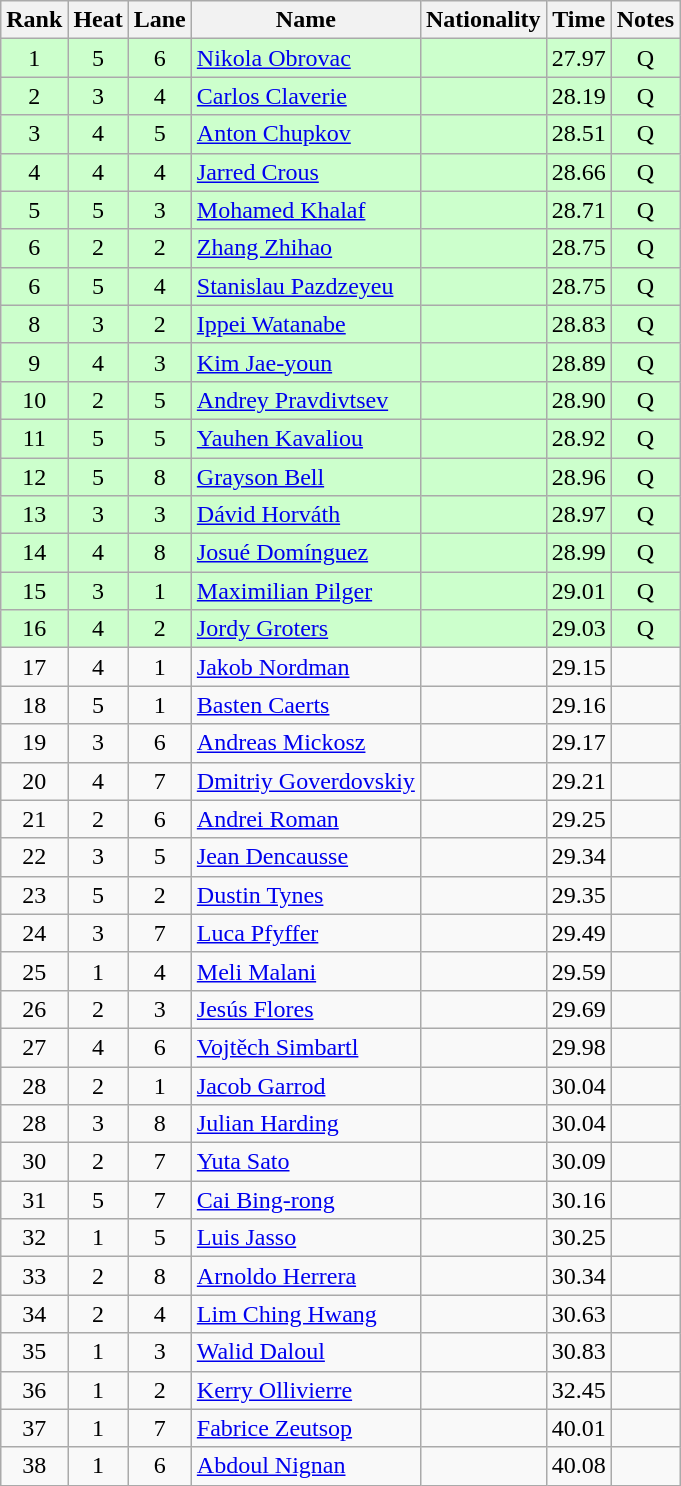<table class="wikitable sortable" style="text-align:center">
<tr>
<th>Rank</th>
<th>Heat</th>
<th>Lane</th>
<th>Name</th>
<th>Nationality</th>
<th>Time</th>
<th>Notes</th>
</tr>
<tr bgcolor=ccffcc>
<td>1</td>
<td>5</td>
<td>6</td>
<td align=left><a href='#'>Nikola Obrovac</a></td>
<td align=left></td>
<td>27.97</td>
<td>Q</td>
</tr>
<tr bgcolor=ccffcc>
<td>2</td>
<td>3</td>
<td>4</td>
<td align=left><a href='#'>Carlos Claverie</a></td>
<td align=left></td>
<td>28.19</td>
<td>Q</td>
</tr>
<tr bgcolor=ccffcc>
<td>3</td>
<td>4</td>
<td>5</td>
<td align=left><a href='#'>Anton Chupkov</a></td>
<td align=left></td>
<td>28.51</td>
<td>Q</td>
</tr>
<tr bgcolor=ccffcc>
<td>4</td>
<td>4</td>
<td>4</td>
<td align=left><a href='#'>Jarred Crous</a></td>
<td align=left></td>
<td>28.66</td>
<td>Q</td>
</tr>
<tr bgcolor=ccffcc>
<td>5</td>
<td>5</td>
<td>3</td>
<td align=left><a href='#'>Mohamed Khalaf</a></td>
<td align=left></td>
<td>28.71</td>
<td>Q</td>
</tr>
<tr bgcolor=ccffcc>
<td>6</td>
<td>2</td>
<td>2</td>
<td align=left><a href='#'>Zhang Zhihao</a></td>
<td align=left></td>
<td>28.75</td>
<td>Q</td>
</tr>
<tr bgcolor=ccffcc>
<td>6</td>
<td>5</td>
<td>4</td>
<td align=left><a href='#'>Stanislau Pazdzeyeu</a></td>
<td align=left></td>
<td>28.75</td>
<td>Q</td>
</tr>
<tr bgcolor=ccffcc>
<td>8</td>
<td>3</td>
<td>2</td>
<td align=left><a href='#'>Ippei Watanabe</a></td>
<td align=left></td>
<td>28.83</td>
<td>Q</td>
</tr>
<tr bgcolor=ccffcc>
<td>9</td>
<td>4</td>
<td>3</td>
<td align=left><a href='#'>Kim Jae-youn</a></td>
<td align=left></td>
<td>28.89</td>
<td>Q</td>
</tr>
<tr bgcolor=ccffcc>
<td>10</td>
<td>2</td>
<td>5</td>
<td align=left><a href='#'>Andrey Pravdivtsev</a></td>
<td align=left></td>
<td>28.90</td>
<td>Q</td>
</tr>
<tr bgcolor=ccffcc>
<td>11</td>
<td>5</td>
<td>5</td>
<td align=left><a href='#'>Yauhen Kavaliou</a></td>
<td align=left></td>
<td>28.92</td>
<td>Q</td>
</tr>
<tr bgcolor=ccffcc>
<td>12</td>
<td>5</td>
<td>8</td>
<td align=left><a href='#'>Grayson Bell</a></td>
<td align=left></td>
<td>28.96</td>
<td>Q</td>
</tr>
<tr bgcolor=ccffcc>
<td>13</td>
<td>3</td>
<td>3</td>
<td align=left><a href='#'>Dávid Horváth</a></td>
<td align=left></td>
<td>28.97</td>
<td>Q</td>
</tr>
<tr bgcolor=ccffcc>
<td>14</td>
<td>4</td>
<td>8</td>
<td align=left><a href='#'>Josué Domínguez</a></td>
<td align=left></td>
<td>28.99</td>
<td>Q</td>
</tr>
<tr bgcolor=ccffcc>
<td>15</td>
<td>3</td>
<td>1</td>
<td align=left><a href='#'>Maximilian Pilger</a></td>
<td align=left></td>
<td>29.01</td>
<td>Q</td>
</tr>
<tr bgcolor=ccffcc>
<td>16</td>
<td>4</td>
<td>2</td>
<td align=left><a href='#'>Jordy Groters</a></td>
<td align=left></td>
<td>29.03</td>
<td>Q</td>
</tr>
<tr>
<td>17</td>
<td>4</td>
<td>1</td>
<td align=left><a href='#'>Jakob Nordman</a></td>
<td align=left></td>
<td>29.15</td>
<td></td>
</tr>
<tr>
<td>18</td>
<td>5</td>
<td>1</td>
<td align=left><a href='#'>Basten Caerts</a></td>
<td align=left></td>
<td>29.16</td>
<td></td>
</tr>
<tr>
<td>19</td>
<td>3</td>
<td>6</td>
<td align=left><a href='#'>Andreas Mickosz</a></td>
<td align=left></td>
<td>29.17</td>
<td></td>
</tr>
<tr>
<td>20</td>
<td>4</td>
<td>7</td>
<td align=left><a href='#'>Dmitriy Goverdovskiy</a></td>
<td align=left></td>
<td>29.21</td>
<td></td>
</tr>
<tr>
<td>21</td>
<td>2</td>
<td>6</td>
<td align=left><a href='#'>Andrei Roman</a></td>
<td align=left></td>
<td>29.25</td>
<td></td>
</tr>
<tr>
<td>22</td>
<td>3</td>
<td>5</td>
<td align=left><a href='#'>Jean Dencausse</a></td>
<td align=left></td>
<td>29.34</td>
<td></td>
</tr>
<tr>
<td>23</td>
<td>5</td>
<td>2</td>
<td align=left><a href='#'>Dustin Tynes</a></td>
<td align=left></td>
<td>29.35</td>
<td></td>
</tr>
<tr>
<td>24</td>
<td>3</td>
<td>7</td>
<td align=left><a href='#'>Luca Pfyffer</a></td>
<td align=left></td>
<td>29.49</td>
<td></td>
</tr>
<tr>
<td>25</td>
<td>1</td>
<td>4</td>
<td align=left><a href='#'>Meli Malani</a></td>
<td align=left></td>
<td>29.59</td>
<td></td>
</tr>
<tr>
<td>26</td>
<td>2</td>
<td>3</td>
<td align=left><a href='#'>Jesús Flores</a></td>
<td align=left></td>
<td>29.69</td>
<td></td>
</tr>
<tr>
<td>27</td>
<td>4</td>
<td>6</td>
<td align=left><a href='#'>Vojtěch Simbartl</a></td>
<td align=left></td>
<td>29.98</td>
<td></td>
</tr>
<tr>
<td>28</td>
<td>2</td>
<td>1</td>
<td align=left><a href='#'>Jacob Garrod</a></td>
<td align=left></td>
<td>30.04</td>
<td></td>
</tr>
<tr>
<td>28</td>
<td>3</td>
<td>8</td>
<td align=left><a href='#'>Julian Harding</a></td>
<td align=left></td>
<td>30.04</td>
<td></td>
</tr>
<tr>
<td>30</td>
<td>2</td>
<td>7</td>
<td align=left><a href='#'>Yuta Sato</a></td>
<td align=left></td>
<td>30.09</td>
<td></td>
</tr>
<tr>
<td>31</td>
<td>5</td>
<td>7</td>
<td align=left><a href='#'>Cai Bing-rong</a></td>
<td align=left></td>
<td>30.16</td>
<td></td>
</tr>
<tr>
<td>32</td>
<td>1</td>
<td>5</td>
<td align=left><a href='#'>Luis Jasso</a></td>
<td align=left></td>
<td>30.25</td>
<td></td>
</tr>
<tr>
<td>33</td>
<td>2</td>
<td>8</td>
<td align=left><a href='#'>Arnoldo Herrera</a></td>
<td align=left></td>
<td>30.34</td>
<td></td>
</tr>
<tr>
<td>34</td>
<td>2</td>
<td>4</td>
<td align=left><a href='#'>Lim Ching Hwang</a></td>
<td align=left></td>
<td>30.63</td>
<td></td>
</tr>
<tr>
<td>35</td>
<td>1</td>
<td>3</td>
<td align=left><a href='#'>Walid Daloul</a></td>
<td align=left></td>
<td>30.83</td>
<td></td>
</tr>
<tr>
<td>36</td>
<td>1</td>
<td>2</td>
<td align=left><a href='#'>Kerry Ollivierre</a></td>
<td align=left></td>
<td>32.45</td>
<td></td>
</tr>
<tr>
<td>37</td>
<td>1</td>
<td>7</td>
<td align=left><a href='#'>Fabrice Zeutsop</a></td>
<td align=left></td>
<td>40.01</td>
<td></td>
</tr>
<tr>
<td>38</td>
<td>1</td>
<td>6</td>
<td align=left><a href='#'>Abdoul Nignan</a></td>
<td align=left></td>
<td>40.08</td>
<td></td>
</tr>
</table>
